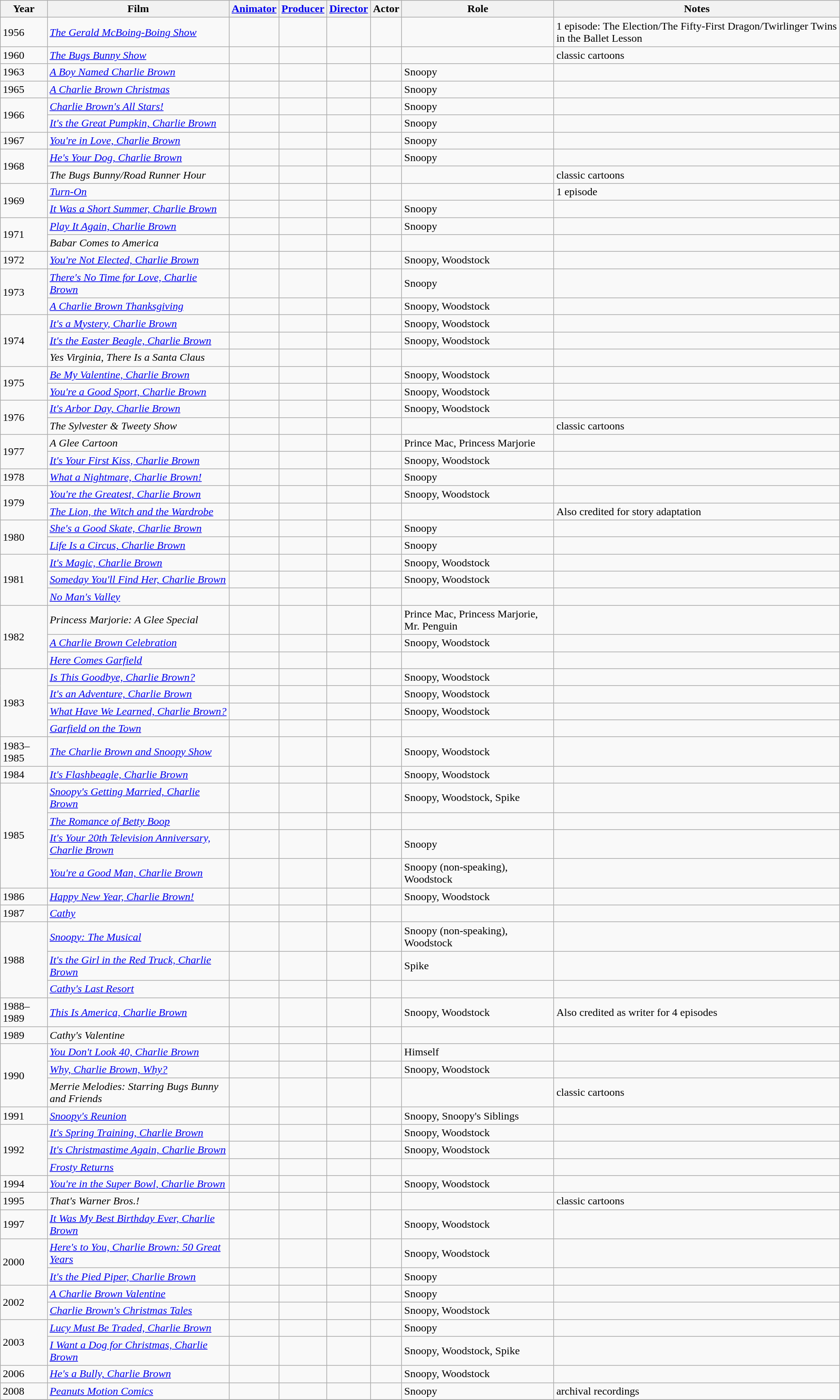<table class="wikitable sortable">
<tr>
<th>Year</th>
<th>Film</th>
<th><a href='#'>Animator</a></th>
<th><a href='#'>Producer</a></th>
<th><a href='#'>Director</a></th>
<th>Actor</th>
<th>Role</th>
<th>Notes</th>
</tr>
<tr>
<td>1956</td>
<td><em><a href='#'>The Gerald McBoing-Boing Show</a></em></td>
<td></td>
<td></td>
<td></td>
<td></td>
<td></td>
<td>1 episode:  The Election/The Fifty-First Dragon/Twirlinger Twins in the Ballet Lesson</td>
</tr>
<tr>
<td>1960</td>
<td><em><a href='#'>The Bugs Bunny Show</a></em></td>
<td></td>
<td></td>
<td></td>
<td></td>
<td></td>
<td>classic cartoons</td>
</tr>
<tr>
<td>1963</td>
<td><em><a href='#'>A Boy Named Charlie Brown</a></em></td>
<td></td>
<td></td>
<td></td>
<td></td>
<td>Snoopy</td>
<td></td>
</tr>
<tr>
<td>1965</td>
<td><em><a href='#'>A Charlie Brown Christmas</a></em></td>
<td></td>
<td></td>
<td></td>
<td></td>
<td>Snoopy</td>
<td></td>
</tr>
<tr>
<td rowspan="2">1966</td>
<td><em><a href='#'>Charlie Brown's All Stars!</a></em></td>
<td></td>
<td></td>
<td></td>
<td></td>
<td>Snoopy</td>
<td></td>
</tr>
<tr>
<td><em><a href='#'>It's the Great Pumpkin, Charlie Brown</a></em></td>
<td></td>
<td></td>
<td></td>
<td></td>
<td>Snoopy</td>
<td></td>
</tr>
<tr>
<td>1967</td>
<td><em><a href='#'>You're in Love, Charlie Brown</a></em></td>
<td></td>
<td></td>
<td></td>
<td></td>
<td>Snoopy</td>
<td></td>
</tr>
<tr>
<td rowspan="2">1968</td>
<td><em><a href='#'>He's Your Dog, Charlie Brown</a></em></td>
<td></td>
<td></td>
<td></td>
<td></td>
<td>Snoopy</td>
<td></td>
</tr>
<tr>
<td><em>The Bugs Bunny/Road Runner Hour</em></td>
<td></td>
<td></td>
<td></td>
<td></td>
<td></td>
<td>classic cartoons</td>
</tr>
<tr>
<td rowspan="2">1969</td>
<td><em><a href='#'>Turn-On</a></em></td>
<td></td>
<td></td>
<td></td>
<td></td>
<td></td>
<td>1 episode</td>
</tr>
<tr>
<td><em><a href='#'>It Was a Short Summer, Charlie Brown</a></em></td>
<td></td>
<td></td>
<td></td>
<td></td>
<td>Snoopy</td>
<td></td>
</tr>
<tr>
<td rowspan="2">1971</td>
<td><em><a href='#'>Play It Again, Charlie Brown</a></em></td>
<td></td>
<td></td>
<td></td>
<td></td>
<td>Snoopy</td>
<td></td>
</tr>
<tr>
<td><em>Babar Comes to America</em></td>
<td></td>
<td></td>
<td></td>
<td></td>
<td></td>
<td></td>
</tr>
<tr>
<td>1972</td>
<td><em><a href='#'>You're Not Elected, Charlie Brown</a></em></td>
<td></td>
<td></td>
<td></td>
<td></td>
<td>Snoopy, Woodstock</td>
<td></td>
</tr>
<tr>
<td rowspan="2">1973</td>
<td><em><a href='#'>There's No Time for Love, Charlie Brown</a></em></td>
<td></td>
<td></td>
<td></td>
<td></td>
<td>Snoopy</td>
<td></td>
</tr>
<tr>
<td><em><a href='#'>A Charlie Brown Thanksgiving</a></em></td>
<td></td>
<td></td>
<td></td>
<td></td>
<td>Snoopy, Woodstock</td>
<td></td>
</tr>
<tr>
<td rowspan="3">1974</td>
<td><em><a href='#'>It's a Mystery, Charlie Brown</a></em></td>
<td></td>
<td></td>
<td></td>
<td></td>
<td>Snoopy, Woodstock</td>
<td></td>
</tr>
<tr>
<td><em><a href='#'>It's the Easter Beagle, Charlie Brown</a></em></td>
<td></td>
<td></td>
<td></td>
<td></td>
<td>Snoopy, Woodstock</td>
<td></td>
</tr>
<tr>
<td><em>Yes Virginia, There Is a Santa Claus</em></td>
<td></td>
<td></td>
<td></td>
<td></td>
<td></td>
<td></td>
</tr>
<tr>
<td rowspan="2">1975</td>
<td><em><a href='#'>Be My Valentine, Charlie Brown</a></em></td>
<td></td>
<td></td>
<td></td>
<td></td>
<td>Snoopy, Woodstock</td>
<td></td>
</tr>
<tr>
<td><em><a href='#'>You're a Good Sport, Charlie Brown</a></em></td>
<td></td>
<td></td>
<td></td>
<td></td>
<td>Snoopy, Woodstock</td>
<td></td>
</tr>
<tr>
<td rowspan="2">1976</td>
<td><em><a href='#'>It's Arbor Day, Charlie Brown</a></em></td>
<td></td>
<td></td>
<td></td>
<td></td>
<td>Snoopy, Woodstock</td>
<td></td>
</tr>
<tr>
<td><em>The Sylvester & Tweety Show</em></td>
<td></td>
<td></td>
<td></td>
<td></td>
<td></td>
<td>classic cartoons</td>
</tr>
<tr>
<td rowspan="2">1977</td>
<td><em>A Glee Cartoon</em></td>
<td></td>
<td></td>
<td></td>
<td></td>
<td>Prince Mac, Princess Marjorie</td>
<td></td>
</tr>
<tr>
<td><em><a href='#'>It's Your First Kiss, Charlie Brown</a></em></td>
<td></td>
<td></td>
<td></td>
<td></td>
<td>Snoopy, Woodstock</td>
<td></td>
</tr>
<tr>
<td>1978</td>
<td><em><a href='#'>What a Nightmare, Charlie Brown!</a></em></td>
<td></td>
<td></td>
<td></td>
<td></td>
<td>Snoopy</td>
<td></td>
</tr>
<tr>
<td rowspan="2">1979</td>
<td><em><a href='#'>You're the Greatest, Charlie Brown</a></em></td>
<td></td>
<td></td>
<td></td>
<td></td>
<td>Snoopy, Woodstock</td>
<td></td>
</tr>
<tr>
<td><em><a href='#'>The Lion, the Witch and the Wardrobe</a></em></td>
<td></td>
<td></td>
<td></td>
<td></td>
<td></td>
<td>Also credited for story adaptation</td>
</tr>
<tr>
<td rowspan="2">1980</td>
<td><em><a href='#'>She's a Good Skate, Charlie Brown</a></em></td>
<td></td>
<td></td>
<td></td>
<td></td>
<td>Snoopy</td>
<td></td>
</tr>
<tr>
<td><em><a href='#'>Life Is a Circus, Charlie Brown</a></em></td>
<td></td>
<td></td>
<td></td>
<td></td>
<td>Snoopy</td>
<td></td>
</tr>
<tr>
<td rowspan="3">1981</td>
<td><em><a href='#'>It's Magic, Charlie Brown</a></em></td>
<td></td>
<td></td>
<td></td>
<td></td>
<td>Snoopy, Woodstock</td>
<td></td>
</tr>
<tr>
<td><em><a href='#'>Someday You'll Find Her, Charlie Brown</a></em></td>
<td></td>
<td></td>
<td></td>
<td></td>
<td>Snoopy, Woodstock</td>
<td></td>
</tr>
<tr>
<td><em><a href='#'>No Man's Valley</a></em></td>
<td></td>
<td></td>
<td></td>
<td></td>
<td></td>
<td></td>
</tr>
<tr>
<td rowspan="3">1982</td>
<td><em>Princess Marjorie: A Glee Special</em></td>
<td></td>
<td></td>
<td></td>
<td></td>
<td>Prince Mac, Princess Marjorie, Mr. Penguin</td>
<td></td>
</tr>
<tr>
<td><em><a href='#'>A Charlie Brown Celebration</a></em></td>
<td></td>
<td></td>
<td></td>
<td></td>
<td>Snoopy, Woodstock</td>
<td></td>
</tr>
<tr>
<td><em><a href='#'>Here Comes Garfield</a></em></td>
<td></td>
<td></td>
<td></td>
<td></td>
<td></td>
<td></td>
</tr>
<tr>
<td rowspan="4">1983</td>
<td><em><a href='#'>Is This Goodbye, Charlie Brown?</a></em></td>
<td></td>
<td></td>
<td></td>
<td></td>
<td>Snoopy, Woodstock</td>
<td></td>
</tr>
<tr>
<td><em><a href='#'>It's an Adventure, Charlie Brown</a></em></td>
<td></td>
<td></td>
<td></td>
<td></td>
<td>Snoopy, Woodstock</td>
<td></td>
</tr>
<tr>
<td><em><a href='#'>What Have We Learned, Charlie Brown?</a></em></td>
<td></td>
<td></td>
<td></td>
<td></td>
<td>Snoopy, Woodstock</td>
<td></td>
</tr>
<tr>
<td><em><a href='#'>Garfield on the Town</a></em></td>
<td></td>
<td></td>
<td></td>
<td></td>
<td></td>
<td></td>
</tr>
<tr>
<td>1983–1985</td>
<td><em><a href='#'>The Charlie Brown and Snoopy Show</a></em></td>
<td></td>
<td></td>
<td></td>
<td></td>
<td>Snoopy, Woodstock</td>
<td></td>
</tr>
<tr>
<td>1984</td>
<td><em><a href='#'>It's Flashbeagle, Charlie Brown</a></em></td>
<td></td>
<td></td>
<td></td>
<td></td>
<td>Snoopy, Woodstock</td>
<td></td>
</tr>
<tr>
<td rowspan="4">1985</td>
<td><em><a href='#'>Snoopy's Getting Married, Charlie Brown</a></em></td>
<td></td>
<td></td>
<td></td>
<td></td>
<td>Snoopy, Woodstock, Spike</td>
<td></td>
</tr>
<tr>
<td><em><a href='#'>The Romance of Betty Boop</a></em></td>
<td></td>
<td></td>
<td></td>
<td></td>
<td></td>
<td></td>
</tr>
<tr>
<td><em><a href='#'>It's Your 20th Television Anniversary, Charlie Brown</a></em></td>
<td></td>
<td></td>
<td></td>
<td></td>
<td>Snoopy</td>
<td></td>
</tr>
<tr>
<td><em><a href='#'>You're a Good Man, Charlie Brown</a></em></td>
<td></td>
<td></td>
<td></td>
<td></td>
<td>Snoopy (non-speaking), Woodstock</td>
<td></td>
</tr>
<tr>
<td>1986</td>
<td><em><a href='#'>Happy New Year, Charlie Brown!</a></em></td>
<td></td>
<td></td>
<td></td>
<td></td>
<td>Snoopy, Woodstock</td>
<td></td>
</tr>
<tr>
<td>1987</td>
<td><em><a href='#'>Cathy</a></em></td>
<td></td>
<td></td>
<td></td>
<td></td>
<td></td>
<td></td>
</tr>
<tr>
<td rowspan="3">1988</td>
<td><em><a href='#'>Snoopy: The Musical</a></em></td>
<td></td>
<td></td>
<td></td>
<td></td>
<td>Snoopy (non-speaking), Woodstock</td>
<td></td>
</tr>
<tr>
<td><em><a href='#'>It's the Girl in the Red Truck, Charlie Brown</a></em></td>
<td></td>
<td></td>
<td></td>
<td></td>
<td>Spike</td>
<td></td>
</tr>
<tr>
<td><em><a href='#'>Cathy's Last Resort</a></em></td>
<td></td>
<td></td>
<td></td>
<td></td>
<td></td>
<td></td>
</tr>
<tr>
<td>1988–1989</td>
<td><em><a href='#'>This Is America, Charlie Brown</a></em></td>
<td></td>
<td></td>
<td></td>
<td></td>
<td>Snoopy, Woodstock</td>
<td>Also credited as writer for 4 episodes</td>
</tr>
<tr>
<td>1989</td>
<td><em>Cathy's Valentine</em></td>
<td></td>
<td></td>
<td></td>
<td></td>
<td></td>
<td></td>
</tr>
<tr>
<td rowspan="3">1990</td>
<td><em><a href='#'>You Don't Look 40, Charlie Brown</a></em></td>
<td></td>
<td></td>
<td></td>
<td></td>
<td>Himself</td>
<td></td>
</tr>
<tr>
<td><em><a href='#'>Why, Charlie Brown, Why?</a></em></td>
<td></td>
<td></td>
<td></td>
<td></td>
<td>Snoopy, Woodstock</td>
<td></td>
</tr>
<tr>
<td><em>Merrie Melodies: Starring Bugs Bunny and Friends</em></td>
<td></td>
<td></td>
<td></td>
<td></td>
<td></td>
<td>classic cartoons</td>
</tr>
<tr>
<td>1991</td>
<td><em><a href='#'>Snoopy's Reunion</a></em></td>
<td></td>
<td></td>
<td></td>
<td></td>
<td>Snoopy, Snoopy's Siblings</td>
<td></td>
</tr>
<tr>
<td rowspan="3">1992</td>
<td><em><a href='#'>It's Spring Training, Charlie Brown</a></em></td>
<td></td>
<td></td>
<td></td>
<td></td>
<td>Snoopy, Woodstock</td>
<td></td>
</tr>
<tr>
<td><em><a href='#'>It's Christmastime Again, Charlie Brown</a></em></td>
<td></td>
<td></td>
<td></td>
<td></td>
<td>Snoopy, Woodstock</td>
<td></td>
</tr>
<tr>
<td><em><a href='#'>Frosty Returns</a></em></td>
<td></td>
<td></td>
<td></td>
<td></td>
<td></td>
<td></td>
</tr>
<tr>
<td>1994</td>
<td><em><a href='#'>You're in the Super Bowl, Charlie Brown</a></em></td>
<td></td>
<td></td>
<td></td>
<td></td>
<td>Snoopy, Woodstock</td>
<td></td>
</tr>
<tr>
<td>1995</td>
<td><em>That's Warner Bros.!</em></td>
<td></td>
<td></td>
<td></td>
<td></td>
<td></td>
<td>classic cartoons</td>
</tr>
<tr>
<td>1997</td>
<td><em><a href='#'>It Was My Best Birthday Ever, Charlie Brown</a></em></td>
<td></td>
<td></td>
<td></td>
<td></td>
<td>Snoopy, Woodstock</td>
<td></td>
</tr>
<tr>
<td rowspan="2">2000</td>
<td><em><a href='#'>Here's to You, Charlie Brown: 50 Great Years</a></em></td>
<td></td>
<td></td>
<td></td>
<td></td>
<td>Snoopy, Woodstock</td>
<td></td>
</tr>
<tr>
<td><em><a href='#'>It's the Pied Piper, Charlie Brown</a></em></td>
<td></td>
<td></td>
<td></td>
<td></td>
<td>Snoopy</td>
<td></td>
</tr>
<tr>
<td rowspan="2">2002</td>
<td><em><a href='#'>A Charlie Brown Valentine</a></em></td>
<td></td>
<td></td>
<td></td>
<td></td>
<td>Snoopy</td>
<td></td>
</tr>
<tr>
<td><em><a href='#'>Charlie Brown's Christmas Tales</a></em></td>
<td></td>
<td></td>
<td></td>
<td></td>
<td>Snoopy, Woodstock</td>
<td></td>
</tr>
<tr>
<td rowspan="2">2003</td>
<td><em><a href='#'>Lucy Must Be Traded, Charlie Brown</a></em></td>
<td></td>
<td></td>
<td></td>
<td></td>
<td>Snoopy</td>
<td></td>
</tr>
<tr>
<td><em><a href='#'>I Want a Dog for Christmas, Charlie Brown</a></em></td>
<td></td>
<td></td>
<td></td>
<td></td>
<td>Snoopy, Woodstock, Spike</td>
<td></td>
</tr>
<tr>
<td>2006</td>
<td><em><a href='#'>He's a Bully, Charlie Brown</a></em></td>
<td></td>
<td></td>
<td></td>
<td></td>
<td>Snoopy, Woodstock</td>
<td></td>
</tr>
<tr>
<td>2008</td>
<td><em><a href='#'>Peanuts Motion Comics</a></em></td>
<td></td>
<td></td>
<td></td>
<td></td>
<td>Snoopy</td>
<td>archival recordings</td>
</tr>
<tr>
</tr>
</table>
